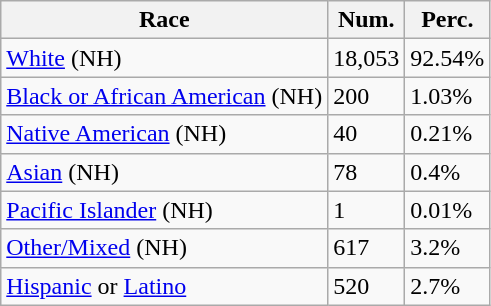<table class="wikitable">
<tr>
<th>Race</th>
<th>Num.</th>
<th>Perc.</th>
</tr>
<tr>
<td><a href='#'>White</a> (NH)</td>
<td>18,053</td>
<td>92.54%</td>
</tr>
<tr>
<td><a href='#'>Black or African American</a> (NH)</td>
<td>200</td>
<td>1.03%</td>
</tr>
<tr>
<td><a href='#'>Native American</a> (NH)</td>
<td>40</td>
<td>0.21%</td>
</tr>
<tr>
<td><a href='#'>Asian</a> (NH)</td>
<td>78</td>
<td>0.4%</td>
</tr>
<tr>
<td><a href='#'>Pacific Islander</a> (NH)</td>
<td>1</td>
<td>0.01%</td>
</tr>
<tr>
<td><a href='#'>Other/Mixed</a> (NH)</td>
<td>617</td>
<td>3.2%</td>
</tr>
<tr>
<td><a href='#'>Hispanic</a> or <a href='#'>Latino</a></td>
<td>520</td>
<td>2.7%</td>
</tr>
</table>
